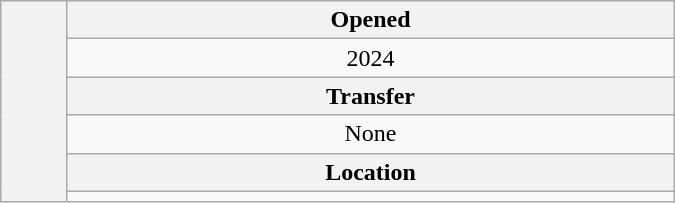<table class=wikitable style="text-align: center; width: 450px; float:right">
<tr>
<th rowspan="6"></th>
<th>Opened</th>
</tr>
<tr>
<td>2024</td>
</tr>
<tr>
<th>Transfer</th>
</tr>
<tr>
<td>None</td>
</tr>
<tr>
<th>Location</th>
</tr>
<tr>
<td></td>
</tr>
</table>
